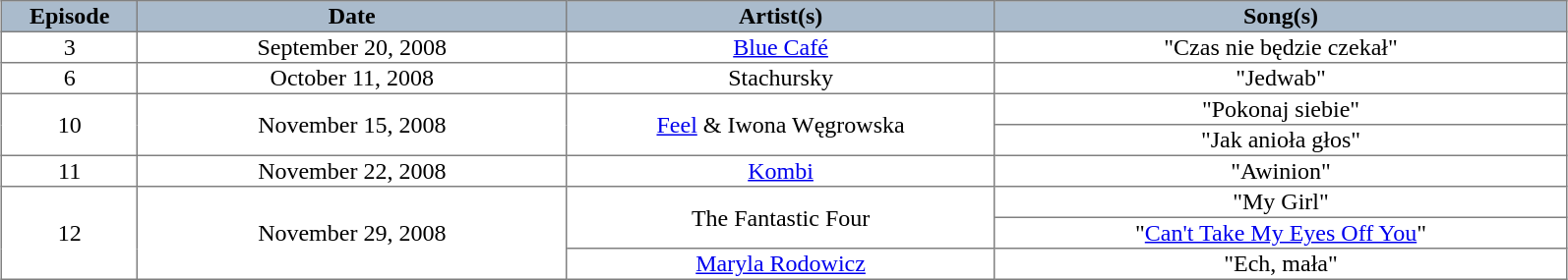<table style="text-align: center; width: 84%; margin: 0 auto; border-collapse: collapse" border="1" cellpadding="1" cellspacing="1">
<tr style="background: #ABC">
<th width="4%">Episode</th>
<th width="15%">Date</th>
<th width="15%">Artist(s)</th>
<th width="20%">Song(s)</th>
</tr>
<tr>
<td>3</td>
<td>September 20, 2008</td>
<td><a href='#'>Blue Café</a></td>
<td>"Czas nie będzie czekał"</td>
</tr>
<tr>
<td>6</td>
<td>October 11, 2008</td>
<td>Stachursky</td>
<td>"Jedwab"</td>
</tr>
<tr>
<td rowspan=2>10</td>
<td rowspan=2>November 15, 2008</td>
<td rowspan=2><a href='#'>Feel</a> & Iwona Węgrowska</td>
<td>"Pokonaj siebie"</td>
</tr>
<tr>
<td>"Jak anioła głos"</td>
</tr>
<tr>
<td>11</td>
<td>November 22, 2008</td>
<td><a href='#'>Kombi</a></td>
<td>"Awinion"</td>
</tr>
<tr>
<td rowspan=3>12</td>
<td rowspan=3>November 29, 2008</td>
<td rowspan=2>The Fantastic Four</td>
<td>"My Girl"</td>
</tr>
<tr>
<td>"<a href='#'>Can't Take My Eyes Off You</a>"</td>
</tr>
<tr>
<td><a href='#'>Maryla Rodowicz</a></td>
<td>"Ech, mała"</td>
</tr>
</table>
